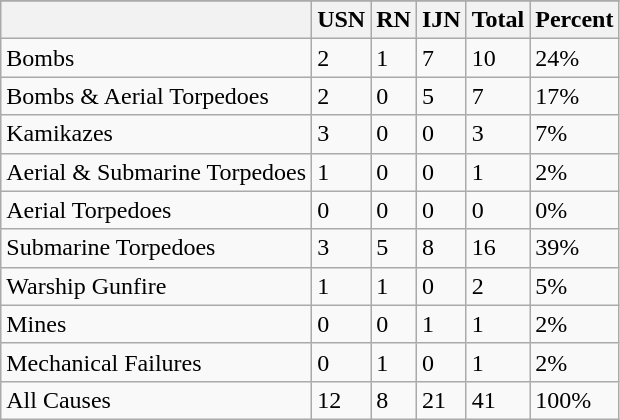<table class="wikitable">
<tr>
</tr>
<tr>
<th></th>
<th>USN</th>
<th>RN</th>
<th>IJN</th>
<th>Total</th>
<th>Percent</th>
</tr>
<tr>
<td>Bombs</td>
<td>2</td>
<td>1</td>
<td>7</td>
<td>10</td>
<td>24%</td>
</tr>
<tr>
<td>Bombs & Aerial Torpedoes</td>
<td>2</td>
<td>0</td>
<td>5</td>
<td>7</td>
<td>17%</td>
</tr>
<tr>
<td>Kamikazes</td>
<td>3</td>
<td>0</td>
<td>0</td>
<td>3</td>
<td>7%</td>
</tr>
<tr>
<td>Aerial & Submarine Torpedoes</td>
<td>1</td>
<td>0</td>
<td>0</td>
<td>1</td>
<td>2%</td>
</tr>
<tr>
<td>Aerial Torpedoes</td>
<td>0</td>
<td>0</td>
<td>0</td>
<td>0</td>
<td>0%</td>
</tr>
<tr>
<td>Submarine Torpedoes</td>
<td>3</td>
<td>5</td>
<td>8</td>
<td>16</td>
<td>39%</td>
</tr>
<tr>
<td>Warship Gunfire</td>
<td>1</td>
<td>1</td>
<td>0</td>
<td>2</td>
<td>5%</td>
</tr>
<tr>
<td>Mines</td>
<td>0</td>
<td>0</td>
<td>1</td>
<td>1</td>
<td>2%</td>
</tr>
<tr>
<td>Mechanical Failures</td>
<td>0</td>
<td>1</td>
<td>0</td>
<td>1</td>
<td>2%</td>
</tr>
<tr>
<td>All Causes</td>
<td>12</td>
<td>8</td>
<td>21</td>
<td>41</td>
<td>100%</td>
</tr>
</table>
